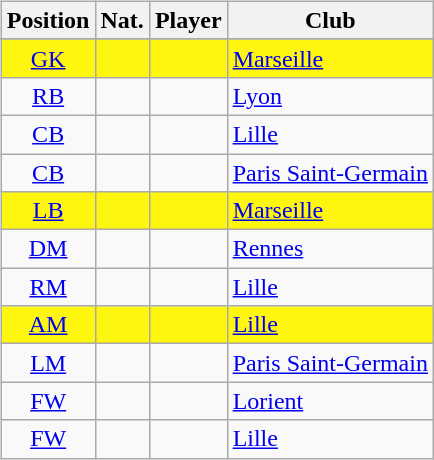<table style="width:100%;">
<tr>
<td width="50%"><br><table class="sortable wikitable" style="text-align: center;">
<tr>
<th>Position</th>
<th>Nat.</th>
<th>Player</th>
<th>Club</th>
</tr>
<tr>
</tr>
<tr bgcolor=#FFF60F>
<td><a href='#'>GK</a></td>
<td></td>
<td align=left></td>
<td align=left><a href='#'>Marseille</a></td>
</tr>
<tr>
<td><a href='#'>RB</a></td>
<td></td>
<td align=left></td>
<td align=left><a href='#'>Lyon</a></td>
</tr>
<tr>
<td><a href='#'>CB</a></td>
<td></td>
<td align=left></td>
<td align=left><a href='#'>Lille</a></td>
</tr>
<tr>
<td><a href='#'>CB</a></td>
<td></td>
<td align=left></td>
<td align=left><a href='#'>Paris Saint-Germain</a></td>
</tr>
<tr bgcolor=#FFF60F>
<td><a href='#'>LB</a></td>
<td></td>
<td align=left></td>
<td align=left><a href='#'>Marseille</a></td>
</tr>
<tr>
<td><a href='#'>DM</a></td>
<td></td>
<td align=left></td>
<td align=left><a href='#'>Rennes</a></td>
</tr>
<tr>
<td><a href='#'>RM</a></td>
<td></td>
<td align=left></td>
<td align=left><a href='#'>Lille</a></td>
</tr>
<tr bgcolor=#FFF60F>
<td><a href='#'>AM</a></td>
<td></td>
<td align=left></td>
<td align=left><a href='#'>Lille</a></td>
</tr>
<tr>
<td><a href='#'>LM</a></td>
<td></td>
<td align=left></td>
<td align=left><a href='#'>Paris Saint-Germain</a></td>
</tr>
<tr>
<td><a href='#'>FW</a></td>
<td></td>
<td align=left></td>
<td align=left><a href='#'>Lorient</a></td>
</tr>
<tr>
<td><a href='#'>FW</a></td>
<td></td>
<td align=left></td>
<td align=left><a href='#'>Lille</a></td>
</tr>
</table>
</td>
<td width="50%"><br><div>












</div></td>
</tr>
</table>
